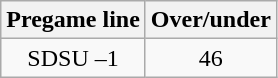<table class="wikitable">
<tr align="center">
<th style=>Pregame line</th>
<th style=>Over/under</th>
</tr>
<tr align="center">
<td>SDSU –1</td>
<td>46</td>
</tr>
</table>
